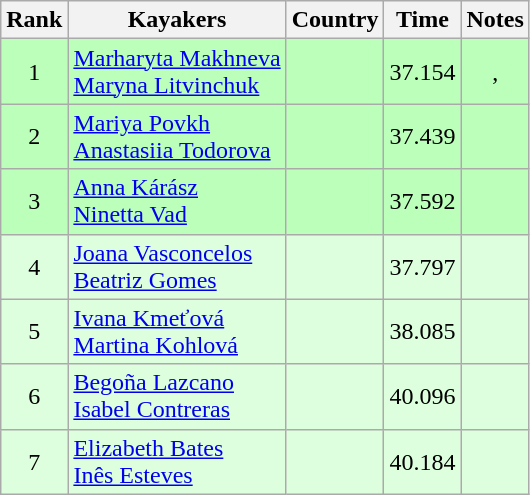<table class="wikitable" style="text-align:center">
<tr>
<th>Rank</th>
<th>Kayakers</th>
<th>Country</th>
<th>Time</th>
<th>Notes</th>
</tr>
<tr bgcolor=bbffbb>
<td>1</td>
<td align="left"><a href='#'>Marharyta Makhneva</a><br><a href='#'>Maryna Litvinchuk</a></td>
<td align="left"></td>
<td>37.154</td>
<td>, <strong></strong></td>
</tr>
<tr bgcolor=bbffbb>
<td>2</td>
<td align="left"><a href='#'>Mariya Povkh</a><br><a href='#'>Anastasiia Todorova</a></td>
<td align="left"></td>
<td>37.439</td>
<td></td>
</tr>
<tr bgcolor=bbffbb>
<td>3</td>
<td align="left"><a href='#'>Anna Kárász</a><br><a href='#'>Ninetta Vad</a></td>
<td align="left"></td>
<td>37.592</td>
<td></td>
</tr>
<tr bgcolor=ddffdd>
<td>4</td>
<td align="left"><a href='#'>Joana Vasconcelos</a><br><a href='#'>Beatriz Gomes</a></td>
<td align="left"></td>
<td>37.797</td>
<td></td>
</tr>
<tr bgcolor=ddffdd>
<td>5</td>
<td align="left"><a href='#'>Ivana Kmeťová</a><br><a href='#'>Martina Kohlová</a></td>
<td align="left"></td>
<td>38.085</td>
<td></td>
</tr>
<tr bgcolor=ddffdd>
<td>6</td>
<td align="left"><a href='#'>Begoña Lazcano</a><br><a href='#'>Isabel Contreras</a></td>
<td align="left"></td>
<td>40.096</td>
<td></td>
</tr>
<tr bgcolor=ddffdd>
<td>7</td>
<td align="left"><a href='#'>Elizabeth Bates</a><br><a href='#'>Inês Esteves</a></td>
<td align="left"></td>
<td>40.184</td>
<td></td>
</tr>
</table>
